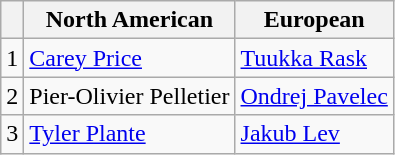<table class="wikitable">
<tr>
<th></th>
<th>North American</th>
<th>European</th>
</tr>
<tr>
<td>1</td>
<td> <a href='#'>Carey Price</a></td>
<td> <a href='#'>Tuukka Rask</a></td>
</tr>
<tr>
<td>2</td>
<td> Pier-Olivier Pelletier</td>
<td> <a href='#'>Ondrej Pavelec</a></td>
</tr>
<tr>
<td>3</td>
<td> <a href='#'>Tyler Plante</a></td>
<td> <a href='#'>Jakub Lev</a></td>
</tr>
</table>
